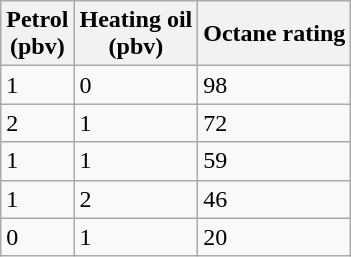<table class="wikitable">
<tr>
<th>Petrol<br>(pbv)</th>
<th>Heating oil<br>(pbv)</th>
<th>Octane rating</th>
</tr>
<tr>
<td>1</td>
<td>0</td>
<td>98</td>
</tr>
<tr>
<td>2</td>
<td>1</td>
<td>72</td>
</tr>
<tr>
<td>1</td>
<td>1</td>
<td>59</td>
</tr>
<tr>
<td>1</td>
<td>2</td>
<td>46</td>
</tr>
<tr>
<td>0</td>
<td>1</td>
<td>20</td>
</tr>
</table>
